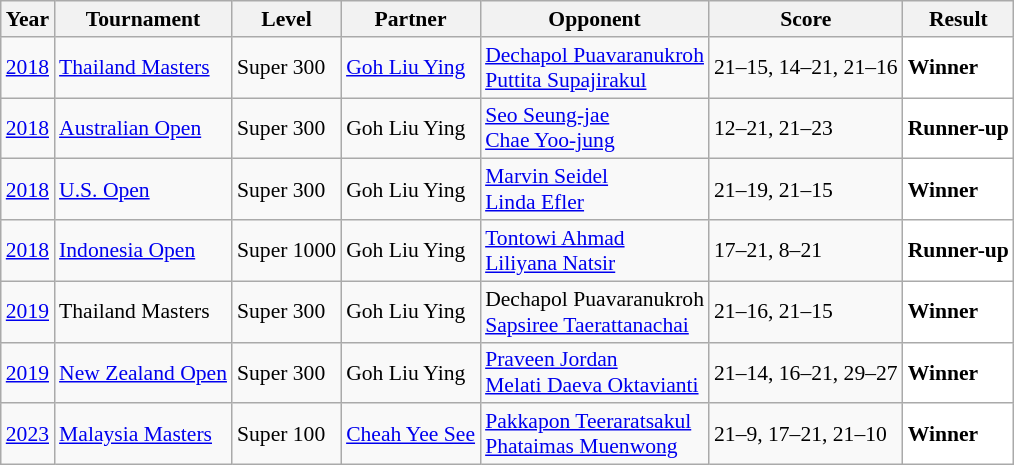<table class="sortable wikitable" style="font-size: 90%;">
<tr>
<th>Year</th>
<th>Tournament</th>
<th>Level</th>
<th>Partner</th>
<th>Opponent</th>
<th>Score</th>
<th>Result</th>
</tr>
<tr>
<td align="center"><a href='#'>2018</a></td>
<td align="left"><a href='#'>Thailand Masters</a></td>
<td align="left">Super 300</td>
<td align="left"> <a href='#'>Goh Liu Ying</a></td>
<td align="left"> <a href='#'>Dechapol Puavaranukroh</a> <br>  <a href='#'>Puttita Supajirakul</a></td>
<td align="left">21–15, 14–21, 21–16</td>
<td style="text-align:left; background:white"> <strong>Winner</strong></td>
</tr>
<tr>
<td align="center"><a href='#'>2018</a></td>
<td align="left"><a href='#'>Australian Open</a></td>
<td align="left">Super 300</td>
<td align="left"> Goh Liu Ying</td>
<td align="left"> <a href='#'>Seo Seung-jae</a> <br>  <a href='#'>Chae Yoo-jung</a></td>
<td align="left">12–21, 21–23</td>
<td style="text-align:left; background:white"> <strong>Runner-up</strong></td>
</tr>
<tr>
<td align="center"><a href='#'>2018</a></td>
<td align="left"><a href='#'>U.S. Open</a></td>
<td align="left">Super 300</td>
<td align="left"> Goh Liu Ying</td>
<td align="left"> <a href='#'>Marvin Seidel</a> <br>  <a href='#'>Linda Efler</a></td>
<td align="left">21–19, 21–15</td>
<td style="text-align:left; background:white"> <strong>Winner</strong></td>
</tr>
<tr>
<td align="center"><a href='#'>2018</a></td>
<td align="left"><a href='#'>Indonesia Open</a></td>
<td align="left">Super 1000</td>
<td align="left"> Goh Liu Ying</td>
<td align="left"> <a href='#'>Tontowi Ahmad</a> <br>  <a href='#'>Liliyana Natsir</a></td>
<td align="left">17–21, 8–21</td>
<td style="text-align:left; background:white"> <strong>Runner-up</strong></td>
</tr>
<tr>
<td align="center"><a href='#'>2019</a></td>
<td align="left">Thailand Masters</td>
<td align="left">Super 300</td>
<td align="left"> Goh Liu Ying</td>
<td align="left"> Dechapol Puavaranukroh <br>  <a href='#'>Sapsiree Taerattanachai</a></td>
<td align="left">21–16, 21–15</td>
<td style="text-align:left; background:white"> <strong>Winner</strong></td>
</tr>
<tr>
<td align="center"><a href='#'>2019</a></td>
<td align="left"><a href='#'>New Zealand Open</a></td>
<td align="left">Super 300</td>
<td align="left"> Goh Liu Ying</td>
<td align="left"> <a href='#'>Praveen Jordan</a> <br>  <a href='#'>Melati Daeva Oktavianti</a></td>
<td align="left">21–14, 16–21, 29–27</td>
<td style="text-align:left; background:white"> <strong>Winner</strong></td>
</tr>
<tr>
<td align="center"><a href='#'>2023</a></td>
<td align="left"><a href='#'>Malaysia Masters</a></td>
<td align="left">Super 100</td>
<td align="left"> <a href='#'>Cheah Yee See</a></td>
<td align="left"> <a href='#'>Pakkapon Teeraratsakul</a><br> <a href='#'>Phataimas Muenwong</a></td>
<td align="left">21–9, 17–21, 21–10</td>
<td style="text-align:left; background:white"> <strong>Winner</strong></td>
</tr>
</table>
